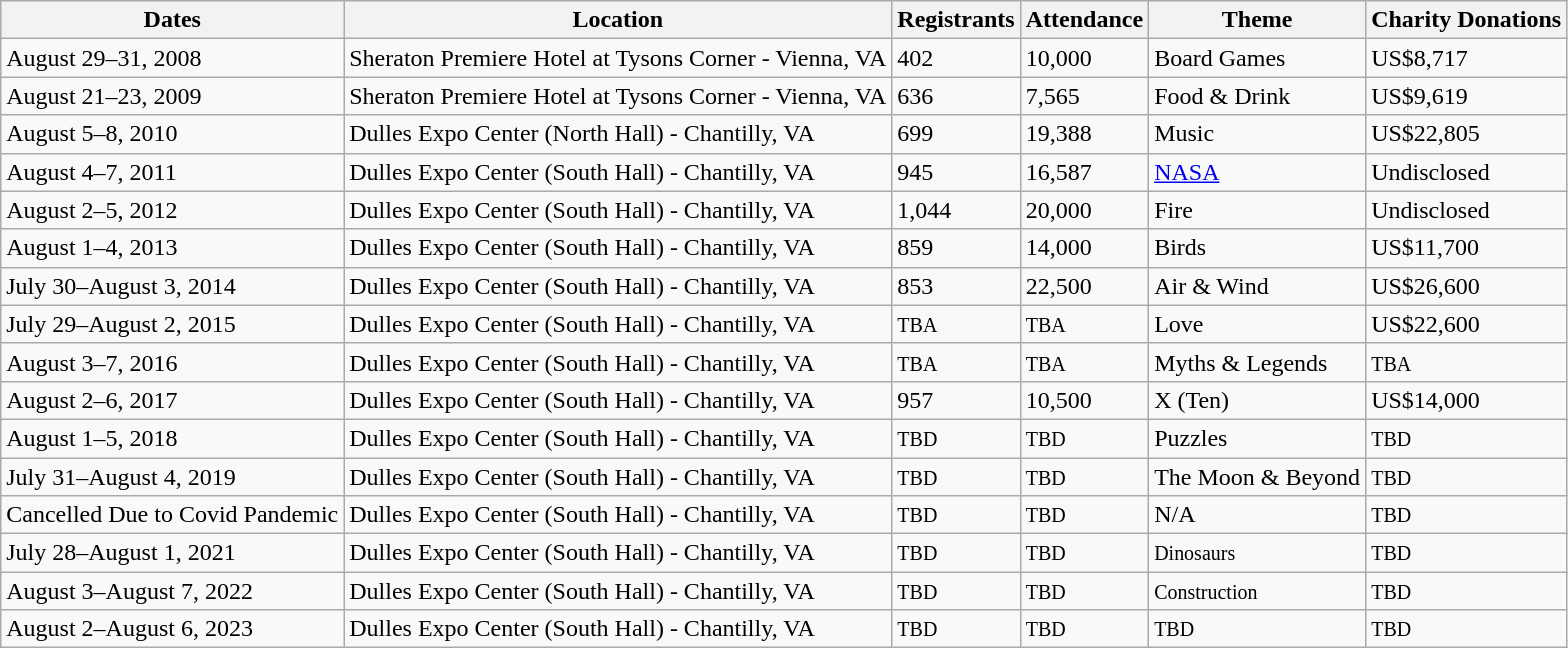<table class="wikitable">
<tr>
<th>Dates</th>
<th>Location</th>
<th>Registrants</th>
<th>Attendance</th>
<th>Theme</th>
<th>Charity Donations </th>
</tr>
<tr>
<td>August 29–31, 2008</td>
<td>Sheraton Premiere Hotel at Tysons Corner - Vienna, VA</td>
<td>402</td>
<td>10,000</td>
<td>Board Games</td>
<td>US$8,717 </td>
</tr>
<tr>
<td>August 21–23, 2009</td>
<td>Sheraton Premiere Hotel at Tysons Corner - Vienna, VA</td>
<td>636</td>
<td>7,565</td>
<td>Food & Drink</td>
<td>US$9,619</td>
</tr>
<tr>
<td>August 5–8, 2010</td>
<td>Dulles Expo Center (North Hall) - Chantilly, VA</td>
<td>699</td>
<td>19,388</td>
<td>Music</td>
<td>US$22,805</td>
</tr>
<tr>
<td>August 4–7, 2011</td>
<td>Dulles Expo Center (South Hall) - Chantilly, VA</td>
<td>945</td>
<td>16,587</td>
<td><a href='#'>NASA</a></td>
<td>Undisclosed</td>
</tr>
<tr>
<td>August 2–5, 2012</td>
<td>Dulles Expo Center (South Hall) - Chantilly, VA</td>
<td>1,044</td>
<td>20,000</td>
<td>Fire</td>
<td>Undisclosed</td>
</tr>
<tr>
<td>August 1–4, 2013</td>
<td>Dulles Expo Center (South Hall) - Chantilly, VA</td>
<td>859</td>
<td>14,000</td>
<td>Birds</td>
<td>US$11,700</td>
</tr>
<tr>
<td>July 30–August 3, 2014</td>
<td>Dulles Expo Center (South Hall) - Chantilly, VA</td>
<td>853</td>
<td>22,500</td>
<td>Air & Wind</td>
<td>US$26,600</td>
</tr>
<tr>
<td>July 29–August 2, 2015</td>
<td>Dulles Expo Center (South Hall) - Chantilly, VA</td>
<td><span><small>TBA</small></span></td>
<td><span><small>TBA</small></span></td>
<td>Love</td>
<td>US$22,600</td>
</tr>
<tr>
<td>August 3–7, 2016</td>
<td>Dulles Expo Center (South Hall) - Chantilly, VA</td>
<td><span><small>TBA</small></span></td>
<td><span><small>TBA</small></span></td>
<td>Myths & Legends</td>
<td><span><small>TBA</small></span></td>
</tr>
<tr>
<td>August 2–6, 2017</td>
<td>Dulles Expo Center (South Hall) - Chantilly, VA</td>
<td>957</td>
<td>10,500</td>
<td>X (Ten)</td>
<td>US$14,000</td>
</tr>
<tr>
<td>August 1–5, 2018</td>
<td>Dulles Expo Center (South Hall) - Chantilly, VA</td>
<td><span><small>TBD</small></span></td>
<td><span><small>TBD</small></span></td>
<td>Puzzles</td>
<td><span><small>TBD</small></span></td>
</tr>
<tr>
<td>July 31–August 4, 2019</td>
<td>Dulles Expo Center (South Hall) - Chantilly, VA</td>
<td><span><small>TBD</small></span></td>
<td><span><small>TBD</small></span></td>
<td>The Moon & Beyond</td>
<td><span><small>TBD</small></span></td>
</tr>
<tr>
<td>Cancelled Due to Covid Pandemic</td>
<td>Dulles Expo Center (South Hall) - Chantilly, VA</td>
<td><span><small>TBD</small></span></td>
<td><span><small>TBD</small></span></td>
<td>N/A</td>
<td><span><small>TBD</small></span></td>
</tr>
<tr>
<td>July 28–August 1, 2021</td>
<td>Dulles Expo Center (South Hall) - Chantilly, VA</td>
<td><span><small>TBD</small></span></td>
<td><span><small>TBD</small></span></td>
<td><span><small> Dinosaurs </small></span></td>
<td><span><small>TBD</small></span></td>
</tr>
<tr>
<td>August 3–August 7, 2022</td>
<td>Dulles Expo Center (South Hall) - Chantilly, VA</td>
<td><span><small>TBD</small></span></td>
<td><span><small>TBD</small></span></td>
<td><span><small> Construction </small></span></td>
<td><span><small>TBD</small></span></td>
</tr>
<tr>
<td>August 2–August 6, 2023</td>
<td>Dulles Expo Center (South Hall) - Chantilly, VA</td>
<td><span><small>TBD</small></span></td>
<td><span><small>TBD</small></span></td>
<td><span><small> TBD </small></span></td>
<td><span><small>TBD</small></span></td>
</tr>
</table>
